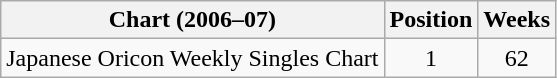<table class="wikitable sortable">
<tr>
<th>Chart (2006–07)</th>
<th>Position</th>
<th>Weeks</th>
</tr>
<tr>
<td>Japanese Oricon Weekly Singles Chart</td>
<td align="center">1</td>
<td align="center">62</td>
</tr>
</table>
